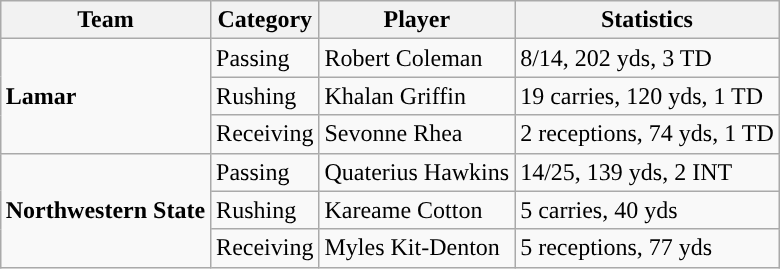<table class="wikitable" style="float: right;">
<tr>
<th>Team</th>
<th>Category</th>
<th>Player</th>
<th>Statistics</th>
</tr>
<tr>
<td rowspan=3><strong>Lamar</strong></td>
<td>Passing</td>
<td>Robert Coleman</td>
<td>8/14, 202 yds, 3 TD</td>
</tr>
<tr>
<td>Rushing</td>
<td>Khalan Griffin</td>
<td>19 carries, 120 yds, 1 TD</td>
</tr>
<tr>
<td>Receiving</td>
<td>Sevonne Rhea</td>
<td>2 receptions, 74 yds, 1 TD</td>
</tr>
<tr>
<td rowspan=3><strong>Northwestern State</strong></td>
<td>Passing</td>
<td>Quaterius Hawkins</td>
<td>14/25, 139 yds, 2 INT</td>
</tr>
<tr>
<td>Rushing</td>
<td>Kareame Cotton</td>
<td>5 carries, 40 yds</td>
</tr>
<tr>
<td>Receiving</td>
<td>Myles Kit-Denton</td>
<td>5 receptions, 77 yds</td>
</tr>
</table>
